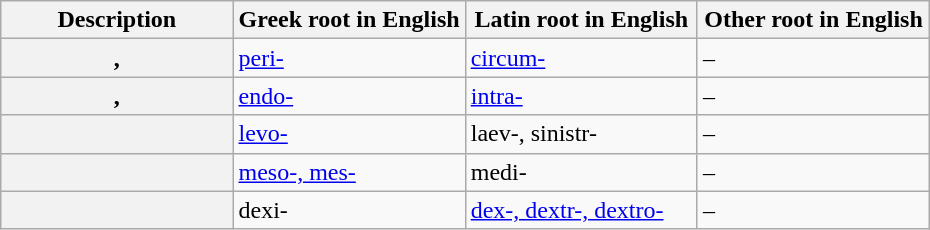<table class="wikitable plainrowheaders">
<tr>
<th scope="col" style="width: 25%" scope="col">Description</th>
<th scope="col" style="width: 25%" scope="col">Greek root in English</th>
<th scope="col" style="width: 25%" scope="col">Latin root in English</th>
<th scope="col" style="width: 25%" scope="col">Other root in English</th>
</tr>
<tr>
<th scope="row"><strong></strong>, <strong></strong></th>
<td><a href='#'>peri-</a></td>
<td><a href='#'>circum-</a></td>
<td>–</td>
</tr>
<tr>
<th scope="row"><strong></strong>, <strong></strong></th>
<td><a href='#'>endo-</a></td>
<td><a href='#'>intra-</a></td>
<td>–</td>
</tr>
<tr>
<th scope="row"><strong></strong></th>
<td><a href='#'>levo-</a></td>
<td>laev-, sinistr-</td>
<td>–</td>
</tr>
<tr>
<th scope="row"><strong></strong></th>
<td><a href='#'>meso-, mes-</a></td>
<td>medi-</td>
<td>–</td>
</tr>
<tr>
<th scope="row"><strong></strong></th>
<td>dexi-</td>
<td><a href='#'>dex-, dextr-, dextro-</a></td>
<td>–</td>
</tr>
</table>
